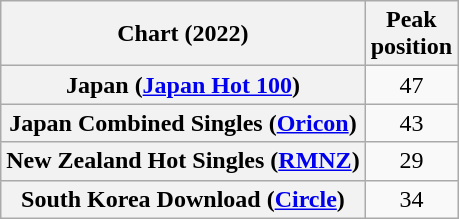<table class="wikitable sortable plainrowheaders" style="text-align:center">
<tr>
<th scope="col">Chart (2022)</th>
<th scope="col">Peak<br>position</th>
</tr>
<tr>
<th scope="row">Japan (<a href='#'>Japan Hot 100</a>)</th>
<td>47</td>
</tr>
<tr>
<th scope="row">Japan Combined Singles (<a href='#'>Oricon</a>)</th>
<td>43</td>
</tr>
<tr>
<th scope="row">New Zealand Hot Singles (<a href='#'>RMNZ</a>)</th>
<td>29</td>
</tr>
<tr>
<th scope="row">South Korea Download (<a href='#'>Circle</a>)<br></th>
<td>34</td>
</tr>
</table>
